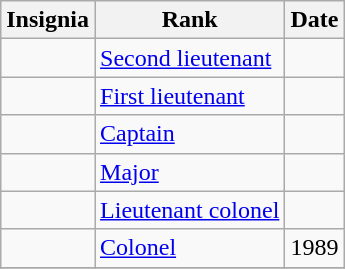<table class="wikitable">
<tr>
<th>Insignia</th>
<th>Rank</th>
<th>Date</th>
</tr>
<tr>
<td></td>
<td><a href='#'>Second lieutenant</a></td>
<td></td>
</tr>
<tr>
<td></td>
<td><a href='#'>First lieutenant</a></td>
<td></td>
</tr>
<tr>
<td></td>
<td><a href='#'>Captain</a></td>
<td></td>
</tr>
<tr>
<td></td>
<td><a href='#'>Major</a></td>
<td></td>
</tr>
<tr>
<td></td>
<td><a href='#'>Lieutenant colonel</a></td>
<td></td>
</tr>
<tr>
<td></td>
<td><a href='#'>Colonel</a></td>
<td>1989</td>
</tr>
<tr>
</tr>
</table>
